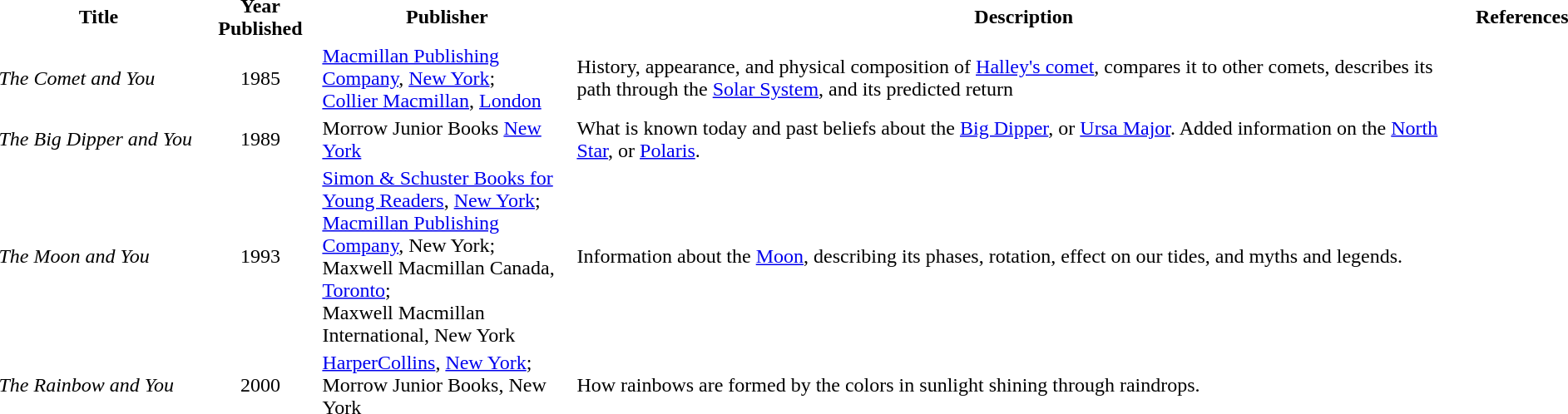<table>
<tr>
<th scope="col" width="160">Title</th>
<th scope="col">Year Published</th>
<th scope="col" width="200">Publisher</th>
<th scope="col">Description</th>
<th scope="col">References</th>
</tr>
<tr>
<td><em>The Comet and You</em></td>
<td align="center">1985</td>
<td><a href='#'>Macmillan Publishing Company</a>, <a href='#'>New York</a>;<br><a href='#'>Collier Macmillan</a>, <a href='#'>London</a></td>
<td>History, appearance, and physical composition of <a href='#'>Halley's comet</a>, compares it to other comets,  describes its path through the <a href='#'>Solar System</a>, and its predicted return</td>
<td align="center"></td>
</tr>
<tr>
<td><em>The Big Dipper and You</em></td>
<td align="center">1989</td>
<td>Morrow Junior Books <a href='#'>New York</a></td>
<td>What is known today and past beliefs about the <a href='#'>Big Dipper</a>, or <a href='#'>Ursa Major</a>. Added information on the <a href='#'>North Star</a>, or <a href='#'>Polaris</a>.</td>
<td align="center"></td>
</tr>
<tr>
<td><em>The Moon and You</em></td>
<td align="center">1993</td>
<td><a href='#'>Simon & Schuster Books for Young Readers</a>, <a href='#'>New York</a>;<br><a href='#'>Macmillan Publishing Company</a>, New York;<br>Maxwell Macmillan Canada, <a href='#'>Toronto</a>;<br>Maxwell Macmillan International, New York</td>
<td>Information about the <a href='#'>Moon</a>, describing its phases, rotation, effect on our tides, and myths and legends.</td>
<td align="center"><br></td>
</tr>
<tr>
<td><em>The Rainbow and You</em></td>
<td align="center">2000</td>
<td><a href='#'>HarperCollins</a>, <a href='#'>New York</a>;<br>Morrow Junior Books, New York</td>
<td>How rainbows are formed by the colors in sunlight shining through raindrops.</td>
<td align="center"><br></td>
</tr>
<tr>
</tr>
</table>
